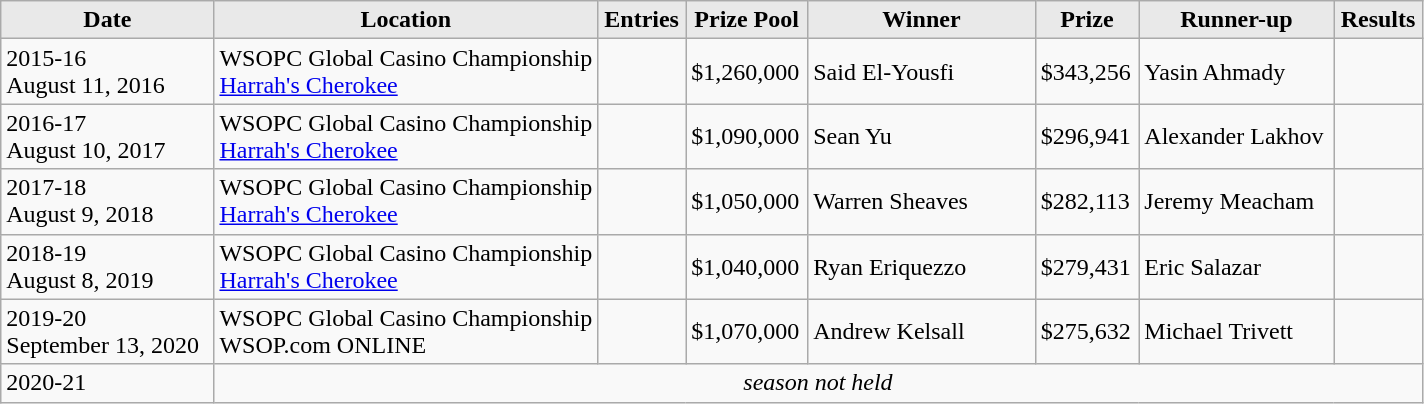<table class="wikitable">
<tr>
<th style="background: #E9E9E9;" width="15%">Date</th>
<th style="background: #E9E9E9;" width="27%">Location</th>
<th style="background: #E9E9E9;">Entries</th>
<th style="background: #E9E9E9;">Prize Pool</th>
<th style="background: #E9E9E9;" width="16%">Winner</th>
<th style="background: #E9E9E9;">Prize</th>
<th style="background: #E9E9E9;">Runner-up</th>
<th style="background: #E9E9E9;">Results</th>
</tr>
<tr>
<td>2015-16<br>August 11, 2016</td>
<td>WSOPC Global Casino Championship<br><a href='#'>Harrah's Cherokee</a></td>
<td></td>
<td>$1,260,000</td>
<td> Said El-Yousfi</td>
<td>$343,256</td>
<td> Yasin Ahmady</td>
<td></td>
</tr>
<tr>
<td>2016-17<br>August 10, 2017</td>
<td>WSOPC Global Casino Championship<br><a href='#'>Harrah's Cherokee</a></td>
<td></td>
<td>$1,090,000</td>
<td> Sean Yu</td>
<td>$296,941</td>
<td> Alexander Lakhov</td>
<td></td>
</tr>
<tr>
<td>2017-18<br>August 9, 2018</td>
<td>WSOPC Global Casino Championship<br><a href='#'>Harrah's Cherokee</a></td>
<td></td>
<td>$1,050,000</td>
<td> Warren Sheaves</td>
<td>$282,113</td>
<td> Jeremy Meacham</td>
<td></td>
</tr>
<tr>
<td>2018-19<br>August 8, 2019</td>
<td>WSOPC Global Casino Championship<br><a href='#'>Harrah's Cherokee</a></td>
<td></td>
<td>$1,040,000</td>
<td> Ryan Eriquezzo</td>
<td>$279,431</td>
<td> Eric Salazar</td>
<td></td>
</tr>
<tr>
<td>2019-20<br>September 13, 2020</td>
<td>WSOPC Global Casino Championship<br>WSOP.com ONLINE</td>
<td></td>
<td>$1,070,000</td>
<td> Andrew Kelsall</td>
<td>$275,632</td>
<td> Michael Trivett</td>
<td></td>
</tr>
<tr>
<td>2020-21</td>
<td colspan=7 align=center><em>season not held</em></td>
</tr>
</table>
